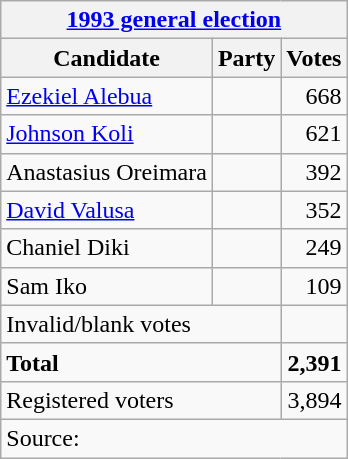<table class=wikitable style=text-align:left>
<tr>
<th colspan=3><a href='#'>1993 general election</a></th>
</tr>
<tr>
<th>Candidate</th>
<th>Party</th>
<th>Votes</th>
</tr>
<tr>
<td><a href='#'>Ezekiel Alebua</a></td>
<td></td>
<td align=right>668</td>
</tr>
<tr>
<td><a href='#'>Johnson Koli</a></td>
<td></td>
<td align=right>621</td>
</tr>
<tr>
<td>Anastasius Oreimara</td>
<td></td>
<td align=right>392</td>
</tr>
<tr>
<td><a href='#'>David Valusa</a></td>
<td></td>
<td align=right>352</td>
</tr>
<tr>
<td>Chaniel Diki</td>
<td></td>
<td align=right>249</td>
</tr>
<tr>
<td>Sam Iko</td>
<td></td>
<td align=right>109</td>
</tr>
<tr>
<td colspan=2>Invalid/blank votes</td>
<td></td>
</tr>
<tr>
<td colspan=2><strong>Total</strong></td>
<td align=right><strong>2,391</strong></td>
</tr>
<tr>
<td colspan=2>Registered voters</td>
<td align=right>3,894</td>
</tr>
<tr>
<td colspan=3>Source: </td>
</tr>
</table>
